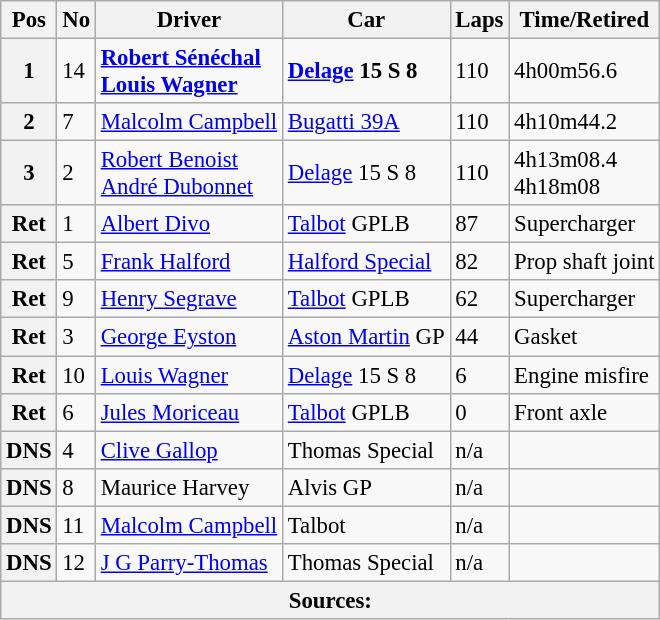<table class="wikitable" style="font-size: 95%;">
<tr>
<th>Pos</th>
<th>No</th>
<th>Driver</th>
<th>Car</th>
<th>Laps</th>
<th>Time/Retired</th>
</tr>
<tr>
<th>1</th>
<td>14</td>
<td> <strong><a href='#'>Robert Sénéchal</a></strong><br> <strong><a href='#'>Louis Wagner</a></strong></td>
<td><strong><a href='#'>Delage</a> 15 S 8</strong></td>
<td>110</td>
<td>4h00m56.6</td>
</tr>
<tr>
<th>2</th>
<td>7</td>
<td> <a href='#'>Malcolm Campbell</a></td>
<td><a href='#'>Bugatti 39A</a></td>
<td>110</td>
<td>4h10m44.2</td>
</tr>
<tr>
<th>3</th>
<td>2</td>
<td> <a href='#'>Robert Benoist</a><br> <a href='#'>André Dubonnet</a></td>
<td><a href='#'>Delage</a> 15 S 8</td>
<td>110</td>
<td>4h13m08.4<br>4h18m08</td>
</tr>
<tr>
<th>Ret</th>
<td>1</td>
<td> <a href='#'>Albert Divo</a></td>
<td><a href='#'>Talbot</a> GPLB</td>
<td>87</td>
<td>Supercharger</td>
</tr>
<tr>
<th>Ret</th>
<td>5</td>
<td> <a href='#'>Frank Halford</a></td>
<td><a href='#'>Halford Special</a></td>
<td>82</td>
<td>Prop shaft joint</td>
</tr>
<tr>
<th>Ret</th>
<td>9</td>
<td> <a href='#'>Henry Segrave</a></td>
<td><a href='#'>Talbot</a> GPLB</td>
<td>62</td>
<td>Supercharger</td>
</tr>
<tr>
<th>Ret</th>
<td>3</td>
<td> <a href='#'>George Eyston</a></td>
<td><a href='#'>Aston Martin</a> GP</td>
<td>44</td>
<td>Gasket</td>
</tr>
<tr>
<th>Ret</th>
<td>10</td>
<td> <a href='#'>Louis Wagner</a></td>
<td><a href='#'>Delage</a> 15 S 8</td>
<td>6</td>
<td>Engine misfire</td>
</tr>
<tr>
<th>Ret</th>
<td>6</td>
<td> <a href='#'>Jules Moriceau</a></td>
<td><a href='#'>Talbot</a> GPLB</td>
<td>0</td>
<td>Front axle</td>
</tr>
<tr>
<th>DNS</th>
<td>4</td>
<td> <a href='#'>Clive Gallop</a></td>
<td>Thomas Special</td>
<td>n/a</td>
<td></td>
</tr>
<tr>
<th>DNS</th>
<td>8</td>
<td> Maurice Harvey</td>
<td>Alvis GP</td>
<td>n/a</td>
<td></td>
</tr>
<tr>
<th>DNS</th>
<td>11</td>
<td> <a href='#'>Malcolm Campbell</a></td>
<td>Talbot</td>
<td>n/a</td>
<td></td>
</tr>
<tr>
<th>DNS</th>
<td>12</td>
<td> <a href='#'>J G Parry-Thomas</a></td>
<td>Thomas Special</td>
<td>n/a</td>
<td></td>
</tr>
<tr>
<th colspan="6">Sources:</th>
</tr>
</table>
